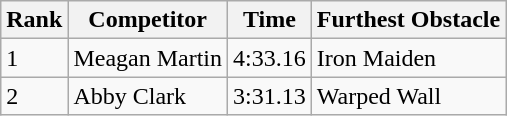<table class="wikitable sortable mw-collapsible">
<tr>
<th>Rank</th>
<th>Competitor</th>
<th>Time</th>
<th>Furthest Obstacle</th>
</tr>
<tr>
<td>1</td>
<td>Meagan Martin</td>
<td>4:33.16</td>
<td>Iron Maiden</td>
</tr>
<tr>
<td>2</td>
<td>Abby Clark</td>
<td>3:31.13</td>
<td>Warped Wall</td>
</tr>
</table>
